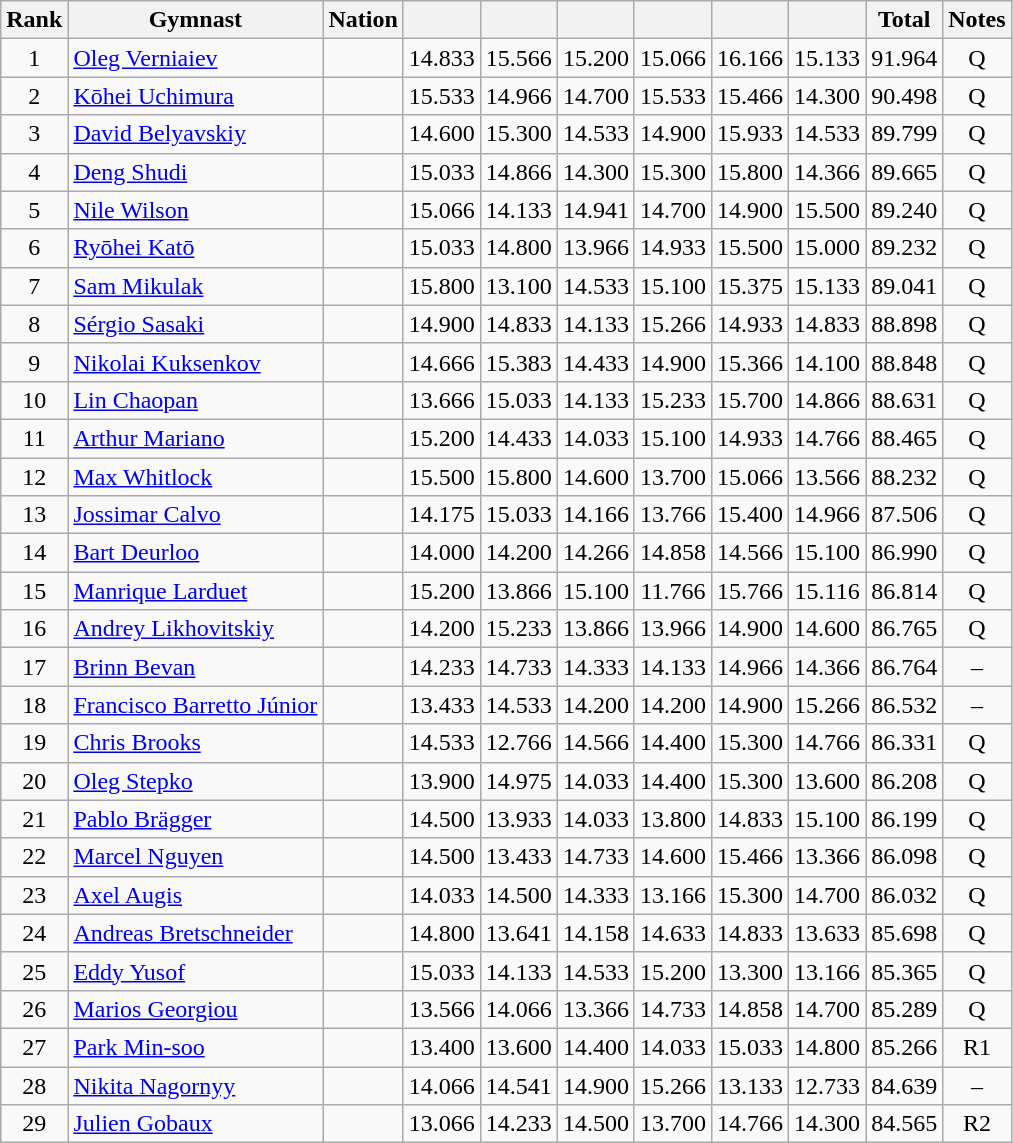<table class="wikitable sortable" style="text-align:center">
<tr>
<th>Rank</th>
<th>Gymnast</th>
<th>Nation</th>
<th></th>
<th></th>
<th></th>
<th></th>
<th></th>
<th></th>
<th>Total</th>
<th>Notes</th>
</tr>
<tr>
<td>1</td>
<td align=left><a href='#'>Oleg Verniaiev</a></td>
<td align=left></td>
<td>14.833</td>
<td>15.566</td>
<td>15.200</td>
<td>15.066</td>
<td>16.166</td>
<td>15.133</td>
<td>91.964</td>
<td>Q</td>
</tr>
<tr>
<td>2</td>
<td align=left><a href='#'>Kōhei Uchimura</a></td>
<td align=left></td>
<td>15.533</td>
<td>14.966</td>
<td>14.700</td>
<td>15.533</td>
<td>15.466</td>
<td>14.300</td>
<td>90.498</td>
<td>Q</td>
</tr>
<tr>
<td>3</td>
<td align=left><a href='#'>David Belyavskiy</a></td>
<td align=left></td>
<td>14.600</td>
<td>15.300</td>
<td>14.533</td>
<td>14.900</td>
<td>15.933</td>
<td>14.533</td>
<td>89.799</td>
<td>Q</td>
</tr>
<tr>
<td>4</td>
<td align=left><a href='#'>Deng Shudi</a></td>
<td align=left></td>
<td>15.033</td>
<td>14.866</td>
<td>14.300</td>
<td>15.300</td>
<td>15.800</td>
<td>14.366</td>
<td>89.665</td>
<td>Q</td>
</tr>
<tr>
<td>5</td>
<td align=left><a href='#'>Nile Wilson</a></td>
<td align=left></td>
<td>15.066</td>
<td>14.133</td>
<td>14.941</td>
<td>14.700</td>
<td>14.900</td>
<td>15.500</td>
<td>89.240</td>
<td>Q</td>
</tr>
<tr>
<td>6</td>
<td align=left><a href='#'>Ryōhei Katō</a></td>
<td align=left></td>
<td>15.033</td>
<td>14.800</td>
<td>13.966</td>
<td>14.933</td>
<td>15.500</td>
<td>15.000</td>
<td>89.232</td>
<td>Q</td>
</tr>
<tr>
<td>7</td>
<td align=left><a href='#'>Sam Mikulak</a></td>
<td align=left></td>
<td>15.800</td>
<td>13.100</td>
<td>14.533</td>
<td>15.100</td>
<td>15.375</td>
<td>15.133</td>
<td>89.041</td>
<td>Q</td>
</tr>
<tr>
<td>8</td>
<td align=left><a href='#'>Sérgio Sasaki</a></td>
<td align=left></td>
<td>14.900</td>
<td>14.833</td>
<td>14.133</td>
<td>15.266</td>
<td>14.933</td>
<td>14.833</td>
<td>88.898</td>
<td>Q</td>
</tr>
<tr>
<td>9</td>
<td align=left><a href='#'>Nikolai Kuksenkov</a></td>
<td align=left></td>
<td>14.666</td>
<td>15.383</td>
<td>14.433</td>
<td>14.900</td>
<td>15.366</td>
<td>14.100</td>
<td>88.848</td>
<td>Q</td>
</tr>
<tr>
<td>10</td>
<td align=left><a href='#'>Lin Chaopan</a></td>
<td align=left></td>
<td>13.666</td>
<td>15.033</td>
<td>14.133</td>
<td>15.233</td>
<td>15.700</td>
<td>14.866</td>
<td>88.631</td>
<td>Q</td>
</tr>
<tr>
<td>11</td>
<td align=left><a href='#'>Arthur Mariano</a></td>
<td align=left></td>
<td>15.200</td>
<td>14.433</td>
<td>14.033</td>
<td>15.100</td>
<td>14.933</td>
<td>14.766</td>
<td>88.465</td>
<td>Q</td>
</tr>
<tr>
<td>12</td>
<td align=left><a href='#'>Max Whitlock</a></td>
<td align=left></td>
<td>15.500</td>
<td>15.800</td>
<td>14.600</td>
<td>13.700</td>
<td>15.066</td>
<td>13.566</td>
<td>88.232</td>
<td>Q</td>
</tr>
<tr>
<td>13</td>
<td align=left><a href='#'>Jossimar Calvo</a></td>
<td align=left></td>
<td>14.175</td>
<td>15.033</td>
<td>14.166</td>
<td>13.766</td>
<td>15.400</td>
<td>14.966</td>
<td>87.506</td>
<td>Q</td>
</tr>
<tr>
<td>14</td>
<td align=left><a href='#'>Bart Deurloo</a></td>
<td align=left></td>
<td>14.000</td>
<td>14.200</td>
<td>14.266</td>
<td>14.858</td>
<td>14.566</td>
<td>15.100</td>
<td>86.990</td>
<td>Q</td>
</tr>
<tr>
<td>15</td>
<td align=left><a href='#'>Manrique Larduet</a></td>
<td align=left></td>
<td>15.200</td>
<td>13.866</td>
<td>15.100</td>
<td>11.766</td>
<td>15.766</td>
<td>15.116</td>
<td>86.814</td>
<td>Q</td>
</tr>
<tr>
<td>16</td>
<td align=left><a href='#'>Andrey Likhovitskiy</a></td>
<td align=left></td>
<td>14.200</td>
<td>15.233</td>
<td>13.866</td>
<td>13.966</td>
<td>14.900</td>
<td>14.600</td>
<td>86.765</td>
<td>Q</td>
</tr>
<tr>
<td>17</td>
<td align=left><a href='#'>Brinn Bevan</a></td>
<td align=left></td>
<td>14.233</td>
<td>14.733</td>
<td>14.333</td>
<td>14.133</td>
<td>14.966</td>
<td>14.366</td>
<td>86.764</td>
<td>–</td>
</tr>
<tr>
<td>18</td>
<td align=left><a href='#'>Francisco Barretto Júnior</a></td>
<td align=left></td>
<td>13.433</td>
<td>14.533</td>
<td>14.200</td>
<td>14.200</td>
<td>14.900</td>
<td>15.266</td>
<td>86.532</td>
<td>–</td>
</tr>
<tr>
<td>19</td>
<td align=left><a href='#'>Chris Brooks</a></td>
<td align=left></td>
<td>14.533</td>
<td>12.766</td>
<td>14.566</td>
<td>14.400</td>
<td>15.300</td>
<td>14.766</td>
<td>86.331</td>
<td>Q</td>
</tr>
<tr>
<td>20</td>
<td align=left><a href='#'>Oleg Stepko</a></td>
<td align=left></td>
<td>13.900</td>
<td>14.975</td>
<td>14.033</td>
<td>14.400</td>
<td>15.300</td>
<td>13.600</td>
<td>86.208</td>
<td>Q</td>
</tr>
<tr>
<td>21</td>
<td align=left><a href='#'>Pablo Brägger</a></td>
<td align=left></td>
<td>14.500</td>
<td>13.933</td>
<td>14.033</td>
<td>13.800</td>
<td>14.833</td>
<td>15.100</td>
<td>86.199</td>
<td>Q</td>
</tr>
<tr>
<td>22</td>
<td align=left><a href='#'>Marcel Nguyen</a></td>
<td align=left></td>
<td>14.500</td>
<td>13.433</td>
<td>14.733</td>
<td>14.600</td>
<td>15.466</td>
<td>13.366</td>
<td>86.098</td>
<td>Q</td>
</tr>
<tr>
<td>23</td>
<td align=left><a href='#'>Axel Augis</a></td>
<td align=left></td>
<td>14.033</td>
<td>14.500</td>
<td>14.333</td>
<td>13.166</td>
<td>15.300</td>
<td>14.700</td>
<td>86.032</td>
<td>Q</td>
</tr>
<tr>
<td>24</td>
<td align=left><a href='#'>Andreas Bretschneider</a></td>
<td align=left></td>
<td>14.800</td>
<td>13.641</td>
<td>14.158</td>
<td>14.633</td>
<td>14.833</td>
<td>13.633</td>
<td>85.698</td>
<td>Q</td>
</tr>
<tr>
<td>25</td>
<td align=left><a href='#'>Eddy Yusof</a></td>
<td align=left></td>
<td>15.033</td>
<td>14.133</td>
<td>14.533</td>
<td>15.200</td>
<td>13.300</td>
<td>13.166</td>
<td>85.365</td>
<td>Q</td>
</tr>
<tr>
<td>26</td>
<td align=left><a href='#'>Marios Georgiou</a></td>
<td align=left></td>
<td>13.566</td>
<td>14.066</td>
<td>13.366</td>
<td>14.733</td>
<td>14.858</td>
<td>14.700</td>
<td>85.289</td>
<td>Q</td>
</tr>
<tr>
<td>27</td>
<td align=left><a href='#'>Park Min-soo</a></td>
<td align=left></td>
<td>13.400</td>
<td>13.600</td>
<td>14.400</td>
<td>14.033</td>
<td>15.033</td>
<td>14.800</td>
<td>85.266</td>
<td>R1</td>
</tr>
<tr>
<td>28</td>
<td align=left><a href='#'>Nikita Nagornyy</a></td>
<td align=left></td>
<td>14.066</td>
<td>14.541</td>
<td>14.900</td>
<td>15.266</td>
<td>13.133</td>
<td>12.733</td>
<td>84.639</td>
<td>–</td>
</tr>
<tr>
<td>29</td>
<td align=left><a href='#'>Julien Gobaux</a></td>
<td align=left></td>
<td>13.066</td>
<td>14.233</td>
<td>14.500</td>
<td>13.700</td>
<td>14.766</td>
<td>14.300</td>
<td>84.565</td>
<td>R2</td>
</tr>
</table>
